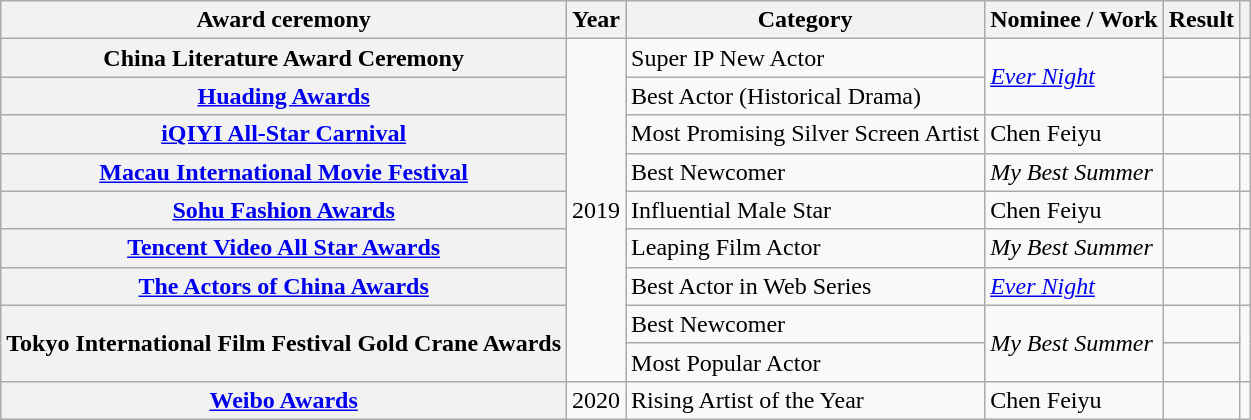<table class="wikitable plainrowheaders sortable">
<tr>
<th scope="col">Award ceremony</th>
<th scope="col">Year</th>
<th scope="col">Category</th>
<th scope="col">Nominee / Work</th>
<th scope="col">Result</th>
<th scope="col" class="unsortable"></th>
</tr>
<tr>
<th scope="row">China Literature Award Ceremony</th>
<td rowspan="9">2019</td>
<td>Super IP New Actor</td>
<td rowspan="2"><em><a href='#'>Ever Night</a></em></td>
<td></td>
<td></td>
</tr>
<tr>
<th scope="row"><a href='#'>Huading Awards</a></th>
<td>Best Actor (Historical Drama)</td>
<td></td>
<td></td>
</tr>
<tr>
<th scope="row"><a href='#'> iQIYI All-Star Carnival</a></th>
<td>Most Promising Silver Screen Artist</td>
<td>Chen Feiyu</td>
<td></td>
<td></td>
</tr>
<tr>
<th scope="row"><a href='#'>Macau International Movie Festival</a></th>
<td>Best Newcomer</td>
<td><em>My Best Summer</em></td>
<td></td>
<td></td>
</tr>
<tr>
<th scope="row"><a href='#'> Sohu Fashion Awards</a></th>
<td>Influential Male Star</td>
<td>Chen Feiyu</td>
<td></td>
<td></td>
</tr>
<tr>
<th scope="row"><a href='#'>Tencent Video All Star Awards</a></th>
<td>Leaping Film Actor</td>
<td><em>My Best Summer</em></td>
<td></td>
<td></td>
</tr>
<tr>
<th scope="row"><a href='#'>The Actors of China Awards</a></th>
<td>Best Actor in Web Series</td>
<td><em><a href='#'>Ever Night</a></em></td>
<td></td>
<td></td>
</tr>
<tr>
<th scope="row" rowspan="2">Tokyo International Film Festival Gold Crane Awards</th>
<td>Best Newcomer</td>
<td rowspan="2"><em>My Best Summer</em></td>
<td></td>
<td rowspan="2"></td>
</tr>
<tr>
<td>Most Popular Actor</td>
<td></td>
</tr>
<tr>
<th scope="row"><a href='#'>Weibo Awards</a></th>
<td>2020</td>
<td>Rising Artist of the Year</td>
<td>Chen Feiyu</td>
<td></td>
<td></td>
</tr>
</table>
